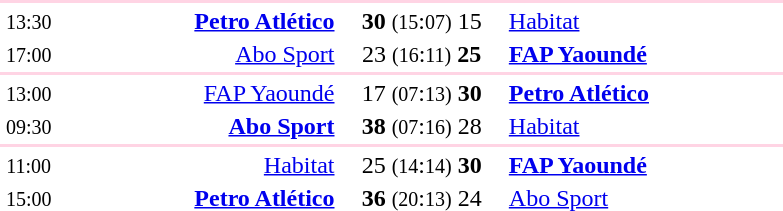<table style="text-align:center" width=550>
<tr>
<th width=3%></th>
<th width=25%></th>
<th width=15%></th>
<th width=25%></th>
<th width=3%></th>
</tr>
<tr align="left" bgcolor=#ffd4e4>
<td colspan=4></td>
</tr>
<tr>
<td><small>13:30</small></td>
<td align="right"><strong><a href='#'>Petro Atlético</a></strong> </td>
<td><strong>30</strong> <small>(15</small>:<small>07)</small> 15</td>
<td align=left> <a href='#'>Habitat</a></td>
<td></td>
</tr>
<tr>
<td><small>17:00</small></td>
<td align="right"><a href='#'>Abo Sport</a> </td>
<td>23 <small>(16</small>:<small>11)</small> <strong>25</strong></td>
<td align=left> <strong><a href='#'>FAP Yaoundé</a></strong></td>
<td></td>
</tr>
<tr align="left" bgcolor=#ffd4e4>
<td colspan=4></td>
</tr>
<tr>
<td><small>13:00</small></td>
<td align="right"><a href='#'>FAP Yaoundé</a> </td>
<td>17 <small>(07</small>:<small>13)</small> <strong>30</strong></td>
<td align=left> <strong><a href='#'>Petro Atlético</a></strong></td>
<td></td>
</tr>
<tr>
<td><small>09:30</small></td>
<td align="right"><strong><a href='#'>Abo Sport</a></strong> </td>
<td><strong>38</strong> <small>(07</small>:<small>16)</small> 28</td>
<td align=left> <a href='#'>Habitat</a></td>
<td></td>
</tr>
<tr align="left" bgcolor=#ffd4e4>
<td colspan=4></td>
</tr>
<tr>
<td><small>11:00</small></td>
<td align="right"><a href='#'>Habitat</a> </td>
<td>25 <small>(14</small>:<small>14)</small> <strong>30</strong></td>
<td align=left> <strong><a href='#'>FAP Yaoundé</a></strong></td>
<td></td>
</tr>
<tr>
<td><small>15:00</small></td>
<td align="right"><strong><a href='#'>Petro Atlético</a></strong> </td>
<td><strong>36</strong> <small>(20</small>:<small>13)</small> 24</td>
<td align=left> <a href='#'>Abo Sport</a></td>
<td></td>
</tr>
</table>
